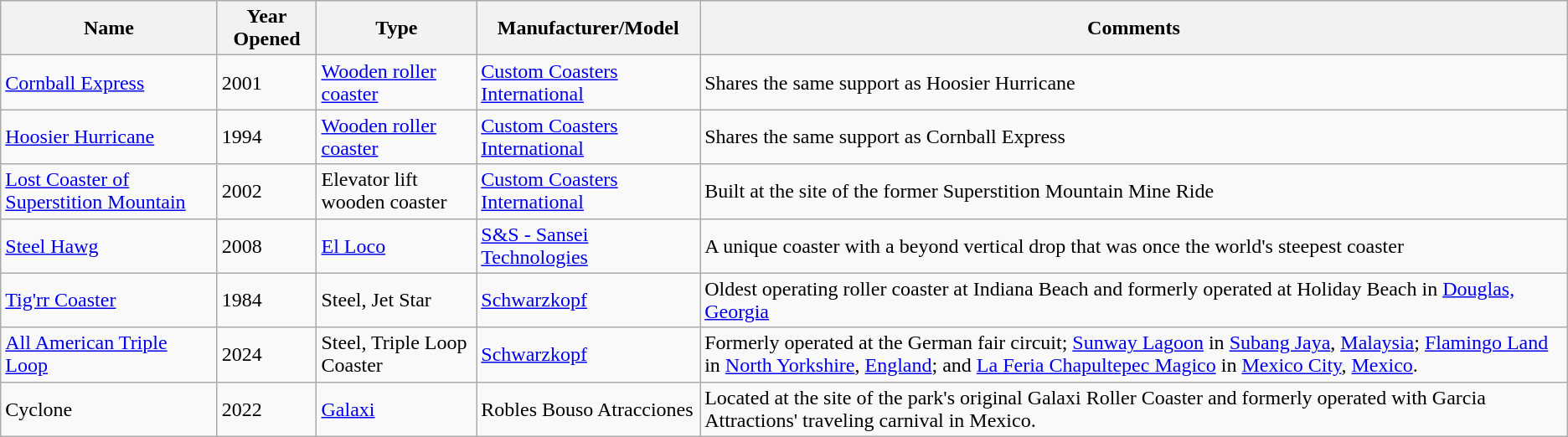<table class="wikitable sortable">
<tr>
<th>Name</th>
<th>Year Opened</th>
<th>Type</th>
<th>Manufacturer/Model</th>
<th>Comments</th>
</tr>
<tr>
<td><a href='#'>Cornball Express</a></td>
<td>2001</td>
<td><a href='#'>Wooden roller coaster</a></td>
<td><a href='#'>Custom Coasters International</a></td>
<td>Shares the same support as Hoosier Hurricane</td>
</tr>
<tr>
<td><a href='#'>Hoosier Hurricane</a></td>
<td>1994</td>
<td><a href='#'>Wooden roller coaster</a></td>
<td><a href='#'>Custom Coasters International</a></td>
<td>Shares the same support as Cornball Express</td>
</tr>
<tr>
<td><a href='#'>Lost Coaster of Superstition Mountain</a></td>
<td>2002</td>
<td>Elevator lift wooden coaster</td>
<td><a href='#'>Custom Coasters International</a></td>
<td>Built at the site of the former Superstition Mountain Mine Ride</td>
</tr>
<tr>
<td><a href='#'>Steel Hawg</a></td>
<td>2008</td>
<td><a href='#'>El Loco</a></td>
<td><a href='#'>S&S - Sansei Technologies</a></td>
<td>A unique coaster with a beyond vertical drop that was once the world's steepest coaster</td>
</tr>
<tr>
<td><a href='#'>Tig'rr Coaster</a></td>
<td>1984</td>
<td>Steel, Jet Star</td>
<td><a href='#'>Schwarzkopf</a></td>
<td>Oldest operating roller coaster at Indiana Beach and formerly operated at Holiday Beach in <a href='#'>Douglas, Georgia</a></td>
</tr>
<tr>
<td><a href='#'>All American Triple Loop</a></td>
<td>2024</td>
<td>Steel, Triple Loop Coaster</td>
<td><a href='#'>Schwarzkopf</a></td>
<td>Formerly operated at the German fair circuit; <a href='#'>Sunway Lagoon</a> in <a href='#'>Subang Jaya</a>, <a href='#'>Malaysia</a>; <a href='#'>Flamingo Land</a> in <a href='#'>North Yorkshire</a>, <a href='#'>England</a>; and <a href='#'>La Feria Chapultepec Magico</a> in <a href='#'>Mexico City</a>, <a href='#'>Mexico</a>.</td>
</tr>
<tr>
<td>Cyclone</td>
<td>2022</td>
<td><a href='#'>Galaxi</a></td>
<td>Robles Bouso Atracciones</td>
<td>Located at the site of the park's original Galaxi Roller Coaster and formerly operated with Garcia Attractions' traveling carnival in Mexico.</td>
</tr>
</table>
